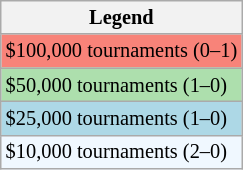<table class="wikitable" style="font-size:85%">
<tr>
<th>Legend</th>
</tr>
<tr style="background:#f88379;">
<td>$100,000 tournaments (0–1)</td>
</tr>
<tr style="background:#addfad;">
<td>$50,000 tournaments (1–0)</td>
</tr>
<tr style="background:lightblue;">
<td>$25,000 tournaments (1–0)</td>
</tr>
<tr style="background:#f0f8ff;">
<td>$10,000 tournaments (2–0)</td>
</tr>
</table>
